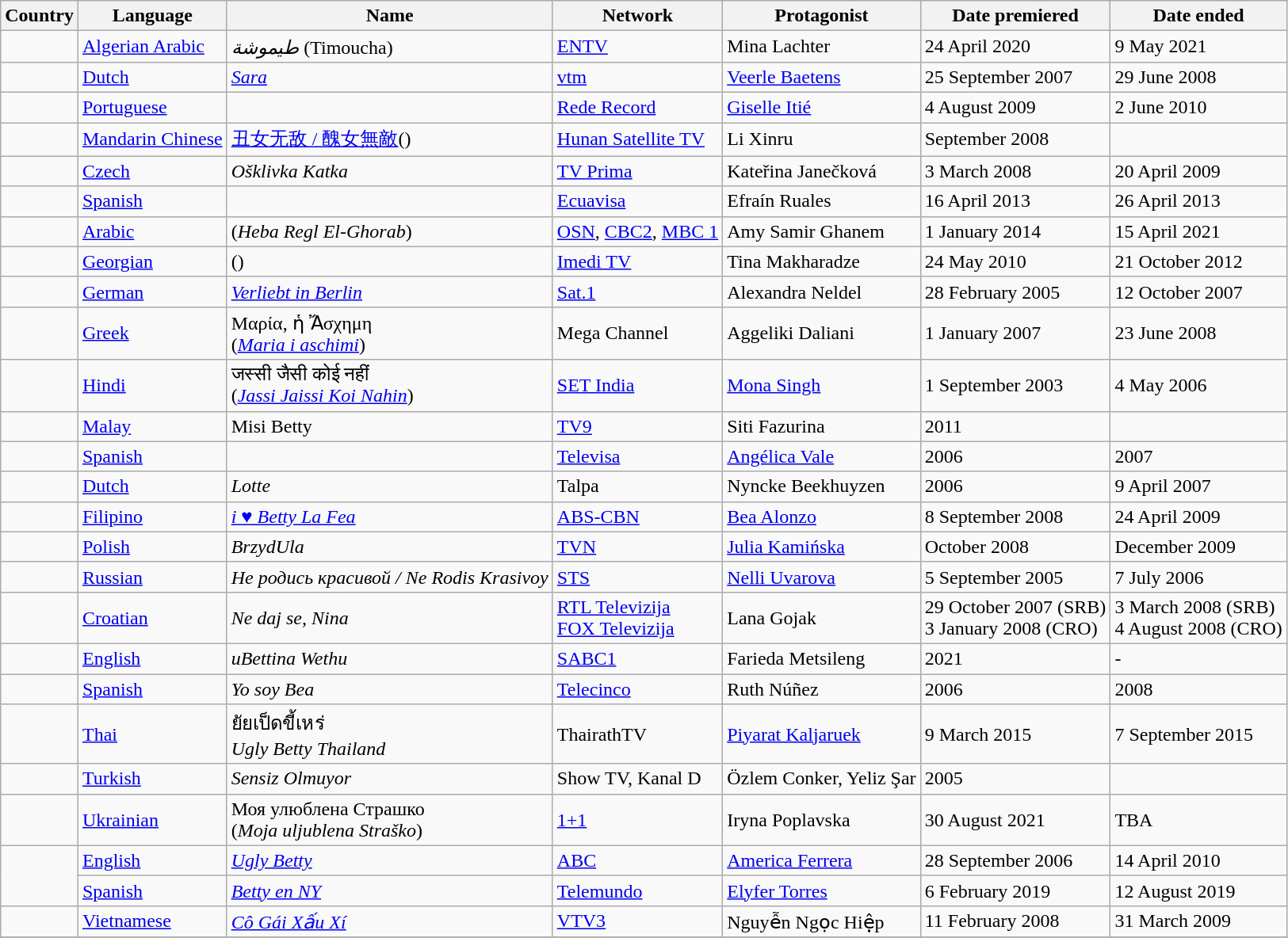<table class="wikitable">
<tr>
<th>Country</th>
<th>Language</th>
<th>Name</th>
<th>Network</th>
<th>Protagonist</th>
<th>Date premiered</th>
<th>Date ended</th>
</tr>
<tr>
<td></td>
<td><a href='#'>Algerian Arabic</a></td>
<td><em>طيموشة</em> (Timoucha)</td>
<td><a href='#'>ENTV</a></td>
<td>Mina Lachter</td>
<td>24 April 2020</td>
<td>9 May 2021</td>
</tr>
<tr>
<td></td>
<td><a href='#'>Dutch</a></td>
<td><em><a href='#'>Sara</a></em></td>
<td><a href='#'>vtm</a></td>
<td><a href='#'>Veerle Baetens</a></td>
<td>25 September 2007</td>
<td>29 June 2008</td>
</tr>
<tr>
<td></td>
<td><a href='#'>Portuguese</a></td>
<td><em></em></td>
<td><a href='#'>Rede Record</a></td>
<td><a href='#'>Giselle Itié</a></td>
<td>4 August 2009</td>
<td>2 June 2010</td>
</tr>
<tr>
<td></td>
<td><a href='#'>Mandarin Chinese</a></td>
<td><a href='#'>丑女无敌 / 醜女無敵</a>(<em></em>)</td>
<td><a href='#'>Hunan Satellite TV</a></td>
<td>Li Xinru</td>
<td>September 2008</td>
<td></td>
</tr>
<tr>
<td></td>
<td><a href='#'>Czech</a></td>
<td><em>Ošklivka Katka</em></td>
<td><a href='#'>TV Prima</a></td>
<td>Kateřina Janečková</td>
<td>3 March 2008</td>
<td>20 April 2009</td>
</tr>
<tr>
<td></td>
<td><a href='#'>Spanish</a></td>
<td><em></em></td>
<td><a href='#'>Ecuavisa</a></td>
<td>Efraín Ruales</td>
<td>16 April 2013</td>
<td>26 April 2013</td>
</tr>
<tr>
<td></td>
<td><a href='#'>Arabic</a></td>
<td> (<em>Heba Regl El-Ghorab</em>)</td>
<td><a href='#'>OSN</a>, <a href='#'>CBC2</a>, <a href='#'>MBC 1</a></td>
<td>Amy Samir Ghanem</td>
<td>1 January 2014</td>
<td>15 April 2021</td>
</tr>
<tr>
<td></td>
<td><a href='#'>Georgian</a></td>
<td> (<em></em>)</td>
<td><a href='#'>Imedi TV</a></td>
<td>Tina Makharadze</td>
<td>24 May 2010</td>
<td>21 October 2012</td>
</tr>
<tr>
<td></td>
<td><a href='#'>German</a></td>
<td><em><a href='#'>Verliebt in Berlin</a></em></td>
<td><a href='#'>Sat.1</a></td>
<td>Alexandra Neldel</td>
<td>28 February 2005</td>
<td>12 October 2007</td>
</tr>
<tr>
<td></td>
<td><a href='#'>Greek</a></td>
<td>Μαρία, ἡ Ἄσχημη<br>(<em><a href='#'>Maria i aschimi</a></em>)</td>
<td>Mega Channel</td>
<td>Aggeliki Daliani</td>
<td>1 January 2007</td>
<td>23 June 2008</td>
</tr>
<tr>
<td></td>
<td><a href='#'>Hindi</a></td>
<td>जस्सी जैसी कोई नहीं<br>(<em><a href='#'>Jassi Jaissi Koi Nahin</a></em>)</td>
<td><a href='#'>SET India</a></td>
<td><a href='#'>Mona Singh</a></td>
<td>1 September 2003</td>
<td>4 May 2006</td>
</tr>
<tr>
<td></td>
<td><a href='#'>Malay</a></td>
<td>Misi Betty</td>
<td><a href='#'>TV9</a></td>
<td>Siti Fazurina</td>
<td>2011</td>
<td></td>
</tr>
<tr>
<td></td>
<td><a href='#'>Spanish</a></td>
<td><em></em></td>
<td><a href='#'>Televisa</a></td>
<td><a href='#'>Angélica Vale</a></td>
<td>2006</td>
<td>2007</td>
</tr>
<tr>
<td></td>
<td><a href='#'>Dutch</a></td>
<td><em>Lotte</em></td>
<td>Talpa</td>
<td>Nyncke Beekhuyzen</td>
<td>2006</td>
<td>9 April 2007</td>
</tr>
<tr>
<td></td>
<td><a href='#'>Filipino</a></td>
<td><em><a href='#'>i ♥ Betty La Fea</a></em></td>
<td><a href='#'>ABS-CBN</a></td>
<td><a href='#'>Bea Alonzo</a></td>
<td>8 September 2008</td>
<td>24 April 2009</td>
</tr>
<tr>
<td></td>
<td><a href='#'>Polish</a></td>
<td><em>BrzydUla</em></td>
<td><a href='#'>TVN</a></td>
<td><a href='#'>Julia Kamińska</a></td>
<td>October 2008</td>
<td>December 2009</td>
</tr>
<tr>
<td></td>
<td><a href='#'>Russian</a></td>
<td><em>Не родись красивой / Ne Rodis Krasivoy</em></td>
<td><a href='#'>STS</a></td>
<td><a href='#'>Nelli Uvarova</a></td>
<td>5 September 2005</td>
<td>7 July 2006</td>
</tr>
<tr>
<td></td>
<td><a href='#'>Croatian</a></td>
<td><em>Ne daj se, Nina</em></td>
<td><a href='#'>RTL Televizija</a><br><a href='#'>FOX Televizija</a></td>
<td>Lana Gojak</td>
<td>29 October 2007 (SRB)<br>3 January 2008 (CRO)</td>
<td>3 March 2008 (SRB)<br>4 August 2008 (CRO)</td>
</tr>
<tr>
<td></td>
<td><a href='#'>English</a></td>
<td><em>uBettina Wethu</em></td>
<td><a href='#'>SABC1</a></td>
<td>Farieda Metsileng</td>
<td>2021</td>
<td>-</td>
</tr>
<tr>
<td></td>
<td><a href='#'>Spanish</a></td>
<td><em>Yo soy Bea</em></td>
<td><a href='#'>Telecinco</a></td>
<td>Ruth Núñez</td>
<td>2006</td>
<td>2008</td>
</tr>
<tr>
<td></td>
<td><a href='#'>Thai</a></td>
<td>ยัยเป็ดขี้เหร่<br><em>Ugly Betty Thailand</em></td>
<td>ThairathTV</td>
<td><a href='#'>Piyarat Kaljaruek</a></td>
<td>9 March 2015</td>
<td>7 September 2015</td>
</tr>
<tr>
<td></td>
<td><a href='#'>Turkish</a></td>
<td><em>Sensiz Olmuyor</em></td>
<td>Show TV, Kanal D</td>
<td>Özlem Conker, Yeliz Şar</td>
<td>2005</td>
<td></td>
</tr>
<tr>
<td></td>
<td><a href='#'>Ukrainian</a></td>
<td>Моя улюблена Страшко<br>(<em>Moja uljublena Straško</em>)</td>
<td><a href='#'>1+1</a></td>
<td>Iryna Poplavska</td>
<td>30 August 2021</td>
<td>TBA</td>
</tr>
<tr>
<td rowspan="2"></td>
<td><a href='#'>English</a></td>
<td><em><a href='#'>Ugly Betty</a></em></td>
<td><a href='#'>ABC</a></td>
<td><a href='#'>America Ferrera</a></td>
<td>28 September 2006</td>
<td>14 April 2010</td>
</tr>
<tr>
<td><a href='#'>Spanish</a></td>
<td><em><a href='#'>Betty en NY</a></em></td>
<td><a href='#'>Telemundo</a></td>
<td><a href='#'>Elyfer Torres</a></td>
<td>6 February 2019</td>
<td>12 August 2019</td>
</tr>
<tr>
<td></td>
<td><a href='#'>Vietnamese</a></td>
<td><em><a href='#'>Cô Gái Xấu Xí</a></em></td>
<td><a href='#'>VTV3</a></td>
<td>Nguyễn Ngọc Hiệp</td>
<td>11 February 2008</td>
<td>31 March 2009</td>
</tr>
<tr>
</tr>
</table>
